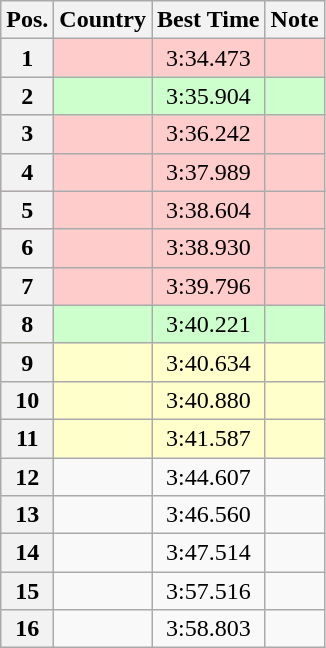<table class="wikitable sortable plainrowheaders" style="text-align:center;">
<tr>
<th scope="col">Pos.</th>
<th scope="col">Country</th>
<th scope="col">Best Time</th>
<th scope="col">Note</th>
</tr>
<tr bgcolor=#ffcccc>
<th style="text - align:center; ">1</th>
<td align="left"></td>
<td>3:34.473</td>
<td></td>
</tr>
<tr bgcolor=#ccffcc>
<th style="text - align:center; ">2</th>
<td align="left"></td>
<td>3:35.904</td>
<td></td>
</tr>
<tr bgcolor=#ffcccc>
<th style="text - align:center; ">3</th>
<td align="left"></td>
<td>3:36.242</td>
<td></td>
</tr>
<tr bgcolor=#ffcccc>
<th style="text - align:center; ">4</th>
<td align="left"></td>
<td>3:37.989</td>
<td></td>
</tr>
<tr bgcolor=#ffcccc>
<th style="text - align:center; ">5</th>
<td align="left"></td>
<td>3:38.604</td>
<td></td>
</tr>
<tr bgcolor=#ffcccc>
<th style="text - align:center; ">6</th>
<td align="left"></td>
<td>3:38.930</td>
<td></td>
</tr>
<tr bgcolor=#ffcccc>
<th style="text - align:center; ">7</th>
<td align="left"></td>
<td>3:39.796</td>
<td></td>
</tr>
<tr bgcolor=#ccffcc>
<th style="text - align:center; ">8</th>
<td align="left"></td>
<td>3:40.221</td>
<td></td>
</tr>
<tr bgcolor=#ffffcc>
<th style="text - align:center; ">9</th>
<td align="left"></td>
<td>3:40.634</td>
<td></td>
</tr>
<tr bgcolor=#ffffcc>
<th style="text - align:center; ">10</th>
<td align="left"></td>
<td>3:40.880</td>
<td></td>
</tr>
<tr bgcolor=#ffffcc>
<th style="text - align:center; ">11</th>
<td align="left"></td>
<td>3:41.587</td>
<td></td>
</tr>
<tr>
<th style="text - align:center; ">12</th>
<td align="left"></td>
<td>3:44.607</td>
<td></td>
</tr>
<tr>
<th style="text - align:center; ">13</th>
<td align="left"></td>
<td>3:46.560</td>
<td></td>
</tr>
<tr>
<th style="text - align:center; ">14</th>
<td align="left"></td>
<td>3:47.514</td>
<td></td>
</tr>
<tr>
<th style="text - align:center; ">15</th>
<td align="left"></td>
<td>3:57.516</td>
<td></td>
</tr>
<tr>
<th style="text - align:center; ">16</th>
<td align="left"></td>
<td>3:58.803</td>
<td></td>
</tr>
</table>
